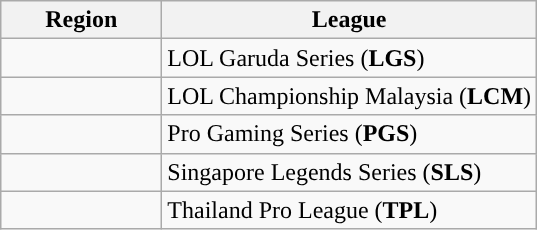<table class="wikitable">
<tr>
<th style="width: 100px">Region</th>
<th>League</th>
</tr>
<tr>
<td></td>
<td>LOL Garuda Series (<strong>LGS</strong>)</td>
</tr>
<tr>
<td></td>
<td>LOL Championship Malaysia (<strong>LCM</strong>)</td>
</tr>
<tr>
<td></td>
<td>Pro Gaming Series (<strong>PGS</strong>)</td>
</tr>
<tr>
<td></td>
<td>Singapore Legends Series (<strong>SLS</strong>)</td>
</tr>
<tr>
<td></td>
<td>Thailand Pro League (<strong>TPL</strong>)</td>
</tr>
</table>
